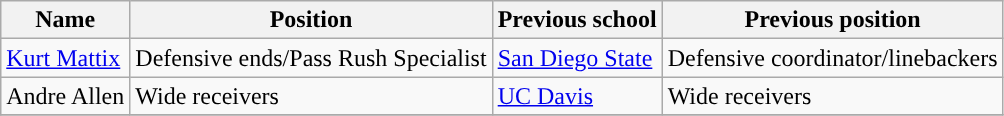<table class="wikitable">
<tr>
<th style="text-align:center;">Name</th>
<th style="text-align:center;">Position</th>
<th style="text-align:center;">Previous school</th>
<th style="text-align:center;">Previous position</th>
</tr>
<tr>
<td><a href='#'>Kurt Mattix</a></td>
<td>Defensive ends/Pass Rush Specialist</td>
<td><a href='#'>San Diego State</a></td>
<td>Defensive coordinator/linebackers</td>
</tr>
<tr>
<td>Andre Allen</td>
<td>Wide receivers</td>
<td><a href='#'>UC Davis</a></td>
<td>Wide receivers</td>
</tr>
<tr>
</tr>
</table>
